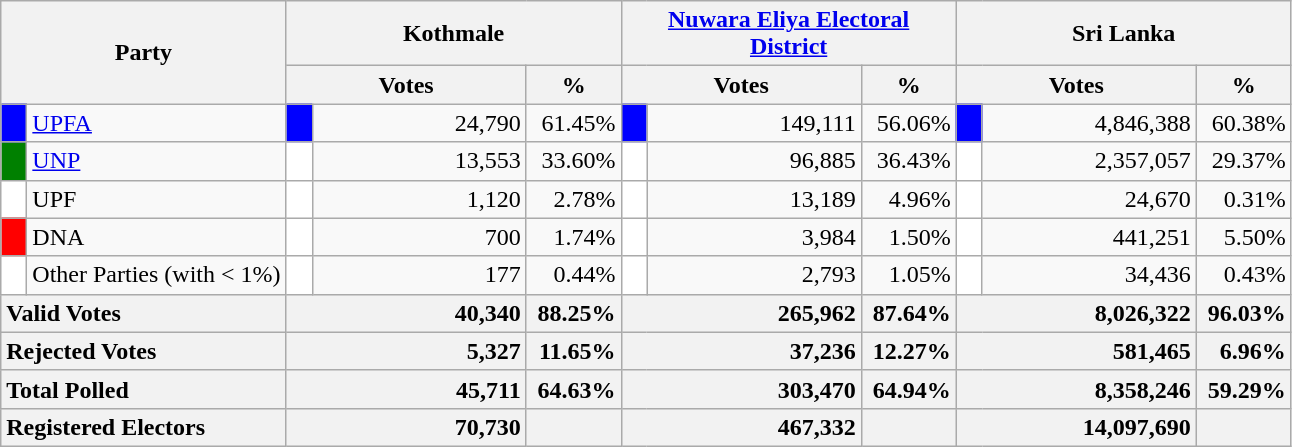<table class="wikitable">
<tr>
<th colspan="2" width="144px"rowspan="2">Party</th>
<th colspan="3" width="216px">Kothmale</th>
<th colspan="3" width="216px"><a href='#'>Nuwara Eliya Electoral District</a></th>
<th colspan="3" width="216px">Sri Lanka</th>
</tr>
<tr>
<th colspan="2" width="144px">Votes</th>
<th>%</th>
<th colspan="2" width="144px">Votes</th>
<th>%</th>
<th colspan="2" width="144px">Votes</th>
<th>%</th>
</tr>
<tr>
<td style="background-color:blue;" width="10px"></td>
<td style="text-align:left;"><a href='#'>UPFA</a></td>
<td style="background-color:blue;" width="10px"></td>
<td style="text-align:right;">24,790</td>
<td style="text-align:right;">61.45%</td>
<td style="background-color:blue;" width="10px"></td>
<td style="text-align:right;">149,111</td>
<td style="text-align:right;">56.06%</td>
<td style="background-color:blue;" width="10px"></td>
<td style="text-align:right;">4,846,388</td>
<td style="text-align:right;">60.38%</td>
</tr>
<tr>
<td style="background-color:green;" width="10px"></td>
<td style="text-align:left;"><a href='#'>UNP</a></td>
<td style="background-color:white;" width="10px"></td>
<td style="text-align:right;">13,553</td>
<td style="text-align:right;">33.60%</td>
<td style="background-color:white;" width="10px"></td>
<td style="text-align:right;">96,885</td>
<td style="text-align:right;">36.43%</td>
<td style="background-color:white;" width="10px"></td>
<td style="text-align:right;">2,357,057</td>
<td style="text-align:right;">29.37%</td>
</tr>
<tr>
<td style="background-color:white;" width="10px"></td>
<td style="text-align:left;">UPF</td>
<td style="background-color:white;" width="10px"></td>
<td style="text-align:right;">1,120</td>
<td style="text-align:right;">2.78%</td>
<td style="background-color:white;" width="10px"></td>
<td style="text-align:right;">13,189</td>
<td style="text-align:right;">4.96%</td>
<td style="background-color:white;" width="10px"></td>
<td style="text-align:right;">24,670</td>
<td style="text-align:right;">0.31%</td>
</tr>
<tr>
<td style="background-color:red;" width="10px"></td>
<td style="text-align:left;">DNA</td>
<td style="background-color:white;" width="10px"></td>
<td style="text-align:right;">700</td>
<td style="text-align:right;">1.74%</td>
<td style="background-color:white;" width="10px"></td>
<td style="text-align:right;">3,984</td>
<td style="text-align:right;">1.50%</td>
<td style="background-color:white;" width="10px"></td>
<td style="text-align:right;">441,251</td>
<td style="text-align:right;">5.50%</td>
</tr>
<tr>
<td style="background-color:white;" width="10px"></td>
<td style="text-align:left;">Other Parties (with < 1%)</td>
<td style="background-color:white;" width="10px"></td>
<td style="text-align:right;">177</td>
<td style="text-align:right;">0.44%</td>
<td style="background-color:white;" width="10px"></td>
<td style="text-align:right;">2,793</td>
<td style="text-align:right;">1.05%</td>
<td style="background-color:white;" width="10px"></td>
<td style="text-align:right;">34,436</td>
<td style="text-align:right;">0.43%</td>
</tr>
<tr>
<th colspan="2" width="144px"style="text-align:left;">Valid Votes</th>
<th style="text-align:right;"colspan="2" width="144px">40,340</th>
<th style="text-align:right;">88.25%</th>
<th style="text-align:right;"colspan="2" width="144px">265,962</th>
<th style="text-align:right;">87.64%</th>
<th style="text-align:right;"colspan="2" width="144px">8,026,322</th>
<th style="text-align:right;">96.03%</th>
</tr>
<tr>
<th colspan="2" width="144px"style="text-align:left;">Rejected Votes</th>
<th style="text-align:right;"colspan="2" width="144px">5,327</th>
<th style="text-align:right;">11.65%</th>
<th style="text-align:right;"colspan="2" width="144px">37,236</th>
<th style="text-align:right;">12.27%</th>
<th style="text-align:right;"colspan="2" width="144px">581,465</th>
<th style="text-align:right;">6.96%</th>
</tr>
<tr>
<th colspan="2" width="144px"style="text-align:left;">Total Polled</th>
<th style="text-align:right;"colspan="2" width="144px">45,711</th>
<th style="text-align:right;">64.63%</th>
<th style="text-align:right;"colspan="2" width="144px">303,470</th>
<th style="text-align:right;">64.94%</th>
<th style="text-align:right;"colspan="2" width="144px">8,358,246</th>
<th style="text-align:right;">59.29%</th>
</tr>
<tr>
<th colspan="2" width="144px"style="text-align:left;">Registered Electors</th>
<th style="text-align:right;"colspan="2" width="144px">70,730</th>
<th></th>
<th style="text-align:right;"colspan="2" width="144px">467,332</th>
<th></th>
<th style="text-align:right;"colspan="2" width="144px">14,097,690</th>
<th></th>
</tr>
</table>
